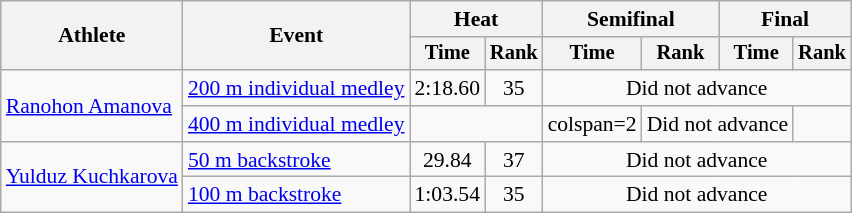<table class=wikitable style="font-size:90%">
<tr>
<th rowspan="2">Athlete</th>
<th rowspan="2">Event</th>
<th colspan="2">Heat</th>
<th colspan="2">Semifinal</th>
<th colspan="2">Final</th>
</tr>
<tr style="font-size:95%">
<th>Time</th>
<th>Rank</th>
<th>Time</th>
<th>Rank</th>
<th>Time</th>
<th>Rank</th>
</tr>
<tr align=center>
<td align=left rowspan=2><a href='#'>Ranohon Amanova</a></td>
<td align=left><a href='#'>200 m individual medley</a></td>
<td>2:18.60</td>
<td>35</td>
<td colspan=4>Did not advance</td>
</tr>
<tr align=center>
<td align=left><a href='#'>400 m individual medley</a></td>
<td colspan=2></td>
<td>colspan=2 </td>
<td colspan=2>Did not advance</td>
</tr>
<tr align=center>
<td align=left rowspan=2><a href='#'>Yulduz Kuchkarova</a></td>
<td align=left><a href='#'>50 m backstroke</a></td>
<td>29.84</td>
<td>37</td>
<td colspan=4>Did not advance</td>
</tr>
<tr align=center>
<td align=left><a href='#'>100 m backstroke</a></td>
<td>1:03.54</td>
<td>35</td>
<td colspan=4>Did not advance</td>
</tr>
</table>
